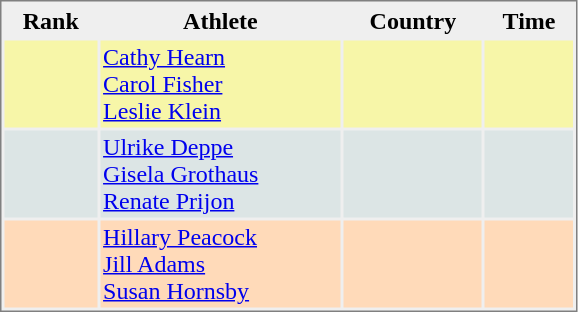<table style="border-style:solid;border-width:1px;border-color:#808080;background-color:#EFEFEF" cellspacing="2" cellpadding="2" width="385px">
<tr bgcolor="#EFEFEF">
<th>Rank</th>
<th>Athlete</th>
<th>Country</th>
<th>Time</th>
</tr>
<tr bgcolor="#F7F6A8">
<td align=center></td>
<td><a href='#'>Cathy Hearn</a><br><a href='#'>Carol Fisher</a><br><a href='#'>Leslie Klein</a></td>
<td></td>
<td align="right"></td>
</tr>
<tr bgcolor="#DCE5E5">
<td align=center></td>
<td><a href='#'>Ulrike Deppe</a><br><a href='#'>Gisela Grothaus</a><br><a href='#'>Renate Prijon</a></td>
<td></td>
<td align="right"></td>
</tr>
<tr bgcolor="#FFDAB9">
<td align=center></td>
<td><a href='#'>Hillary Peacock</a><br><a href='#'>Jill Adams</a><br><a href='#'>Susan Hornsby</a></td>
<td></td>
<td align="right"></td>
</tr>
</table>
